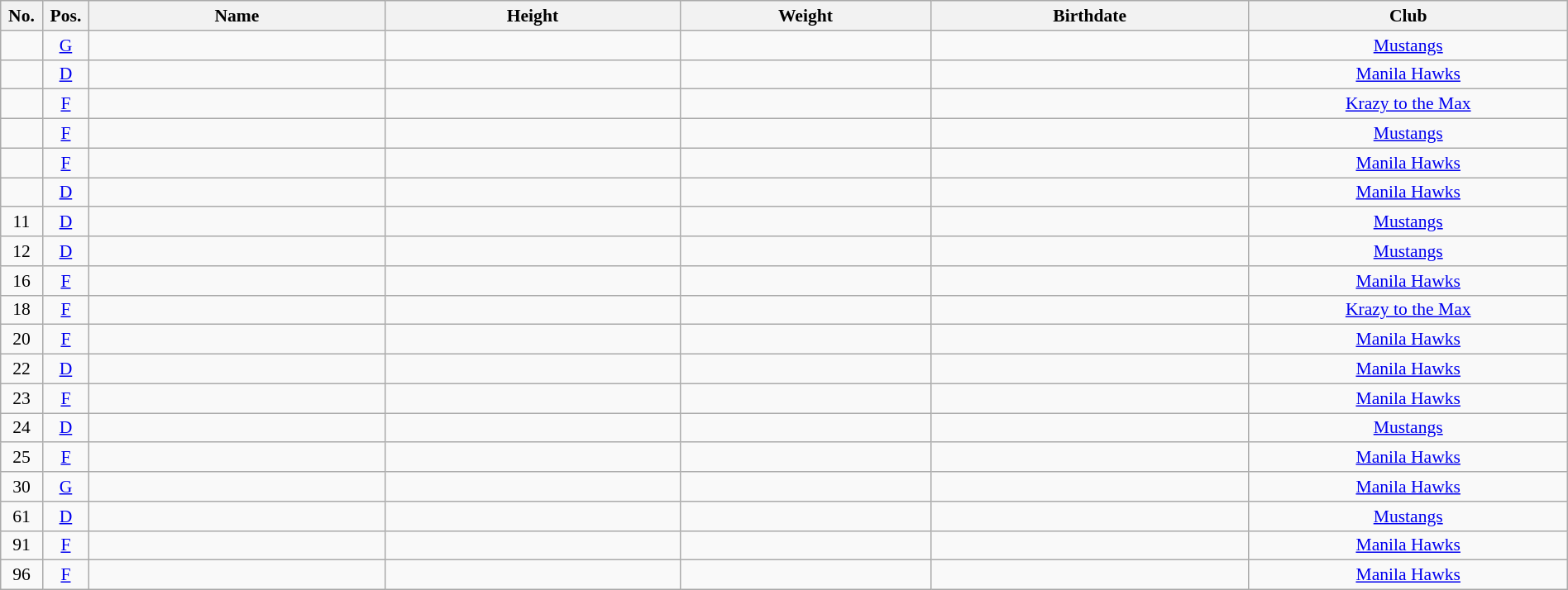<table width="100%" class="wikitable sortable" style="font-size: 90%; text-align: center;">
<tr>
<th style="width:  1%;">No.</th>
<th style="width:  1%;">Pos.</th>
<th style="width: 13%;">Name</th>
<th style="width: 13%;">Height</th>
<th style="width: 11%;">Weight</th>
<th style="width: 14%;">Birthdate</th>
<th style="width: 14%;">Club</th>
</tr>
<tr>
<td></td>
<td><a href='#'>G</a></td>
<td align=left></td>
<td></td>
<td></td>
<td></td>
<td> <a href='#'>Mustangs</a></td>
</tr>
<tr>
<td></td>
<td><a href='#'>D</a></td>
<td align=left></td>
<td></td>
<td></td>
<td></td>
<td> <a href='#'>Manila Hawks</a></td>
</tr>
<tr>
<td></td>
<td><a href='#'>F</a></td>
<td align=left></td>
<td></td>
<td></td>
<td></td>
<td> <a href='#'>Krazy to the Max</a></td>
</tr>
<tr>
<td></td>
<td><a href='#'>F</a></td>
<td align=left></td>
<td></td>
<td></td>
<td></td>
<td> <a href='#'>Mustangs</a></td>
</tr>
<tr>
<td></td>
<td><a href='#'>F</a></td>
<td align=left></td>
<td></td>
<td></td>
<td></td>
<td> <a href='#'>Manila Hawks</a></td>
</tr>
<tr>
<td></td>
<td><a href='#'>D</a></td>
<td align=left></td>
<td></td>
<td></td>
<td></td>
<td> <a href='#'>Manila Hawks</a></td>
</tr>
<tr>
<td>11</td>
<td><a href='#'>D</a></td>
<td align=left></td>
<td></td>
<td></td>
<td></td>
<td> <a href='#'>Mustangs</a></td>
</tr>
<tr>
<td>12</td>
<td><a href='#'>D</a></td>
<td align=left></td>
<td></td>
<td></td>
<td></td>
<td> <a href='#'>Mustangs</a></td>
</tr>
<tr>
<td>16</td>
<td><a href='#'>F</a></td>
<td align=left></td>
<td></td>
<td></td>
<td></td>
<td> <a href='#'>Manila Hawks</a></td>
</tr>
<tr>
<td>18</td>
<td><a href='#'>F</a></td>
<td align=left></td>
<td></td>
<td></td>
<td></td>
<td> <a href='#'>Krazy to the Max</a></td>
</tr>
<tr>
<td>20</td>
<td><a href='#'>F</a></td>
<td align=left></td>
<td></td>
<td></td>
<td></td>
<td> <a href='#'>Manila Hawks</a></td>
</tr>
<tr>
<td>22</td>
<td><a href='#'>D</a></td>
<td align=left></td>
<td></td>
<td></td>
<td></td>
<td> <a href='#'>Manila Hawks</a></td>
</tr>
<tr>
<td>23</td>
<td><a href='#'>F</a></td>
<td align=left></td>
<td></td>
<td></td>
<td></td>
<td> <a href='#'>Manila Hawks</a></td>
</tr>
<tr>
<td>24</td>
<td><a href='#'>D</a></td>
<td align=left></td>
<td></td>
<td></td>
<td></td>
<td> <a href='#'>Mustangs</a></td>
</tr>
<tr>
<td>25</td>
<td><a href='#'>F</a></td>
<td align=left></td>
<td></td>
<td></td>
<td></td>
<td> <a href='#'>Manila Hawks</a></td>
</tr>
<tr>
<td>30</td>
<td><a href='#'>G</a></td>
<td align=left></td>
<td></td>
<td></td>
<td></td>
<td> <a href='#'>Manila Hawks</a></td>
</tr>
<tr>
<td>61</td>
<td><a href='#'>D</a></td>
<td align=left></td>
<td></td>
<td></td>
<td></td>
<td> <a href='#'>Mustangs</a></td>
</tr>
<tr>
<td>91</td>
<td><a href='#'>F</a></td>
<td align=left></td>
<td></td>
<td></td>
<td></td>
<td> <a href='#'>Manila Hawks</a></td>
</tr>
<tr>
<td>96</td>
<td><a href='#'>F</a></td>
<td align=left></td>
<td></td>
<td></td>
<td></td>
<td> <a href='#'>Manila Hawks</a></td>
</tr>
</table>
